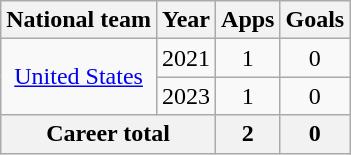<table class="wikitable" style="text-align:center">
<tr>
<th>National team</th>
<th>Year</th>
<th>Apps</th>
<th>Goals</th>
</tr>
<tr>
<td rowspan="2"><a href='#'>United States</a></td>
<td>2021</td>
<td>1</td>
<td>0</td>
</tr>
<tr>
<td>2023</td>
<td>1</td>
<td>0</td>
</tr>
<tr>
<th colspan="2">Career total</th>
<th>2</th>
<th>0</th>
</tr>
</table>
